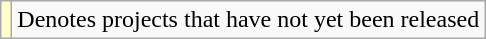<table class="wikitable">
<tr>
<td style="background:#FFFFCC;"></td>
<td>Denotes projects that have not yet been released</td>
</tr>
</table>
